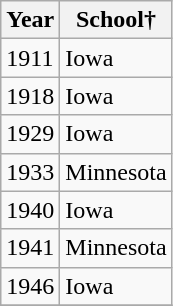<table class="wikitable">
<tr>
<th>Year</th>
<th>School†</th>
</tr>
<tr>
<td>1911</td>
<td>Iowa</td>
</tr>
<tr>
<td>1918</td>
<td>Iowa</td>
</tr>
<tr>
<td>1929</td>
<td>Iowa</td>
</tr>
<tr>
<td>1933</td>
<td>Minnesota</td>
</tr>
<tr>
<td>1940</td>
<td>Iowa</td>
</tr>
<tr>
<td>1941</td>
<td>Minnesota</td>
</tr>
<tr>
<td>1946</td>
<td>Iowa</td>
</tr>
<tr>
</tr>
</table>
